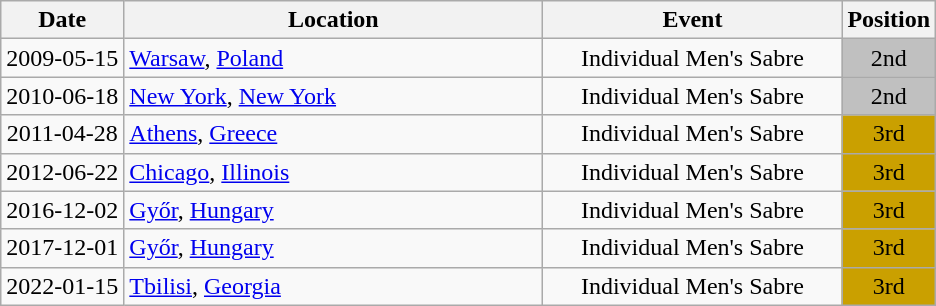<table class="wikitable" style="text-align:center;">
<tr>
<th>Date</th>
<th style="width:17em">Location</th>
<th style="width:12em">Event</th>
<th>Position</th>
</tr>
<tr>
<td>2009-05-15</td>
<td rowspan="1" align="left"> <a href='#'>Warsaw</a>, <a href='#'>Poland</a></td>
<td>Individual Men's Sabre</td>
<td bgcolor="silver">2nd</td>
</tr>
<tr>
<td>2010-06-18</td>
<td rowspan="1" align="left"> <a href='#'>New York</a>, <a href='#'>New York</a></td>
<td>Individual Men's Sabre</td>
<td bgcolor="silver">2nd</td>
</tr>
<tr>
<td>2011-04-28</td>
<td rowspan="1" align="left"> <a href='#'>Athens</a>, <a href='#'>Greece</a></td>
<td>Individual Men's Sabre</td>
<td bgcolor="caramel">3rd</td>
</tr>
<tr>
<td>2012-06-22</td>
<td rowspan="1" align="left"> <a href='#'>Chicago</a>, <a href='#'>Illinois</a></td>
<td>Individual Men's Sabre</td>
<td bgcolor="caramel">3rd</td>
</tr>
<tr>
<td>2016-12-02</td>
<td rowspan="1" align="left"> <a href='#'>Győr</a>, <a href='#'>Hungary</a></td>
<td>Individual Men's Sabre</td>
<td bgcolor="caramel">3rd</td>
</tr>
<tr>
<td rowspan="1">2017-12-01</td>
<td rowspan="1" align="left"> <a href='#'>Győr</a>, <a href='#'>Hungary</a></td>
<td>Individual Men's Sabre</td>
<td bgcolor="caramel">3rd</td>
</tr>
<tr>
<td>2022-01-15</td>
<td rowspan="1" align="left"> <a href='#'>Tbilisi</a>, <a href='#'>Georgia</a></td>
<td>Individual Men's Sabre</td>
<td bgcolor="caramel">3rd</td>
</tr>
</table>
